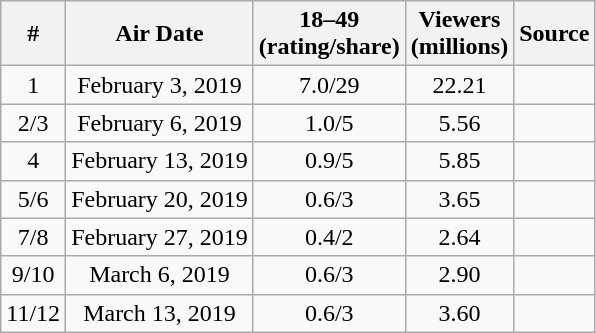<table class="wikitable">
<tr>
<th>#</th>
<th>Air Date</th>
<th>18–49<br>(rating/share)</th>
<th>Viewers<br>(millions)</th>
<th>Source</th>
</tr>
<tr>
<td style="text-align:center">1</td>
<td style="text-align:center">February 3, 2019</td>
<td style="text-align:center">7.0/29</td>
<td style="text-align:center">22.21</td>
<td style="text-align:center"></td>
</tr>
<tr>
<td style="text-align:center">2/3</td>
<td style="text-align:center">February 6, 2019</td>
<td style="text-align:center">1.0/5</td>
<td style="text-align:center">5.56</td>
<td style="text-align:center"></td>
</tr>
<tr>
<td style="text-align:center">4</td>
<td style="text-align:center">February 13, 2019</td>
<td style="text-align:center">0.9/5</td>
<td style="text-align:center">5.85</td>
<td style="text-align:center"></td>
</tr>
<tr>
<td style="text-align:center">5/6</td>
<td style="text-align:center">February 20, 2019</td>
<td style="text-align:center">0.6/3</td>
<td style="text-align:center">3.65</td>
<td style="text-align:center"></td>
</tr>
<tr>
<td style="text-align:center">7/8</td>
<td style="text-align:center">February 27, 2019</td>
<td style="text-align:center">0.4/2</td>
<td style="text-align:center">2.64</td>
<td style="text-align:center"></td>
</tr>
<tr>
<td style="text-align:center">9/10</td>
<td style="text-align:center">March 6, 2019</td>
<td style="text-align:center">0.6/3</td>
<td style="text-align:center">2.90</td>
<td style="text-align:center"></td>
</tr>
<tr>
<td style="text-align:center">11/12</td>
<td style="text-align:center">March 13, 2019</td>
<td style="text-align:center">0.6/3</td>
<td style="text-align:center">3.60</td>
<td style="text-align:center"></td>
</tr>
</table>
